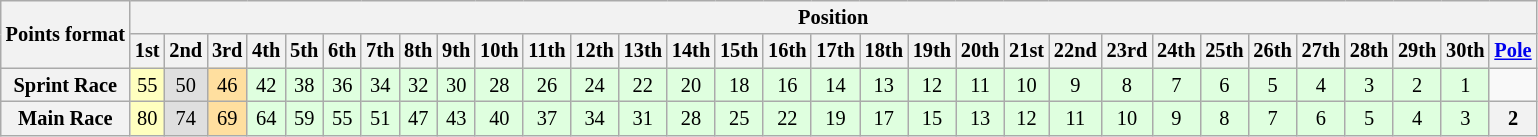<table class="wikitable" style="font-size:85%; text-align:center">
<tr style="background:#f9f9f9">
<th rowspan="2">Points format</th>
<th colspan="32">Position</th>
</tr>
<tr>
<th>1st</th>
<th>2nd</th>
<th>3rd</th>
<th>4th</th>
<th>5th</th>
<th>6th</th>
<th>7th</th>
<th>8th</th>
<th>9th</th>
<th>10th</th>
<th>11th</th>
<th>12th</th>
<th>13th</th>
<th>14th</th>
<th>15th</th>
<th>16th</th>
<th>17th</th>
<th>18th</th>
<th>19th</th>
<th>20th</th>
<th>21st</th>
<th>22nd</th>
<th>23rd</th>
<th>24th</th>
<th>25th</th>
<th>26th</th>
<th>27th</th>
<th>28th</th>
<th>29th</th>
<th>30th</th>
<th><a href='#'>Pole</a></th>
</tr>
<tr>
<th>Sprint Race</th>
<td style="background:#ffffbf;">55</td>
<td style="background:#dfdfdf;">50</td>
<td style="background:#ffdf9f;">46</td>
<td style="background:#dfffdf;">42</td>
<td style="background:#dfffdf;">38</td>
<td style="background:#dfffdf;">36</td>
<td style="background:#dfffdf;">34</td>
<td style="background:#dfffdf;">32</td>
<td style="background:#dfffdf;">30</td>
<td style="background:#dfffdf;">28</td>
<td style="background:#dfffdf;">26</td>
<td style="background:#dfffdf;">24</td>
<td style="background:#dfffdf;">22</td>
<td style="background:#dfffdf;">20</td>
<td style="background:#dfffdf;">18</td>
<td style="background:#dfffdf;">16</td>
<td style="background:#dfffdf;">14</td>
<td style="background:#dfffdf;">13</td>
<td style="background:#dfffdf;">12</td>
<td style="background:#dfffdf;">11</td>
<td style="background:#dfffdf;">10</td>
<td style="background:#dfffdf;">9</td>
<td style="background:#dfffdf;">8</td>
<td style="background:#dfffdf;">7</td>
<td style="background:#dfffdf;">6</td>
<td style="background:#dfffdf;">5</td>
<td style="background:#dfffdf;">4</td>
<td style="background:#dfffdf;">3</td>
<td style="background:#dfffdf;">2</td>
<td style="background:#dfffdf;">1</td>
</tr>
<tr>
<th>Main Race</th>
<td style="background:#ffffbf;">80</td>
<td style="background:#dfdfdf;">74</td>
<td style="background:#ffdf9f;">69</td>
<td style="background:#dfffdf;">64</td>
<td style="background:#dfffdf;">59</td>
<td style="background:#dfffdf;">55</td>
<td style="background:#dfffdf;">51</td>
<td style="background:#dfffdf;">47</td>
<td style="background:#dfffdf;">43</td>
<td style="background:#dfffdf;">40</td>
<td style="background:#dfffdf;">37</td>
<td style="background:#dfffdf;">34</td>
<td style="background:#dfffdf;">31</td>
<td style="background:#dfffdf;">28</td>
<td style="background:#dfffdf;">25</td>
<td style="background:#dfffdf;">22</td>
<td style="background:#dfffdf;">19</td>
<td style="background:#dfffdf;">17</td>
<td style="background:#dfffdf;">15</td>
<td style="background:#dfffdf;">13</td>
<td style="background:#dfffdf;">12</td>
<td style="background:#dfffdf;">11</td>
<td style="background:#dfffdf;">10</td>
<td style="background:#dfffdf;">9</td>
<td style="background:#dfffdf;">8</td>
<td style="background:#dfffdf;">7</td>
<td style="background:#dfffdf;">6</td>
<td style="background:#dfffdf;">5</td>
<td style="background:#dfffdf;">4</td>
<td style="background:#dfffdf;">3</td>
<th colspan="2">2</th>
</tr>
</table>
